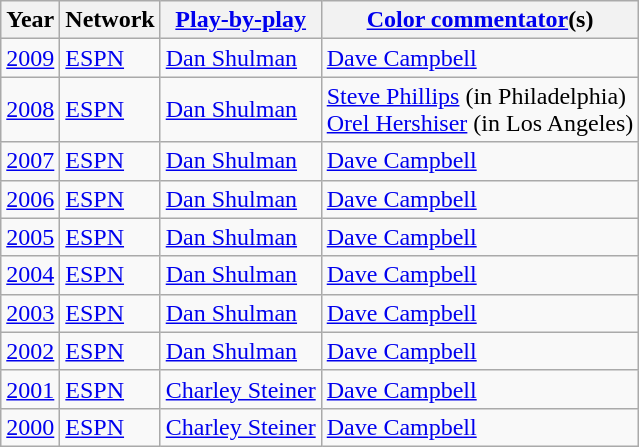<table class="wikitable">
<tr>
<th>Year</th>
<th>Network</th>
<th><a href='#'>Play-by-play</a></th>
<th><a href='#'>Color commentator</a>(s)</th>
</tr>
<tr>
<td><a href='#'>2009</a></td>
<td><a href='#'>ESPN</a></td>
<td><a href='#'>Dan Shulman</a></td>
<td><a href='#'>Dave Campbell</a></td>
</tr>
<tr>
<td><a href='#'>2008</a></td>
<td><a href='#'>ESPN</a></td>
<td><a href='#'>Dan Shulman</a></td>
<td><a href='#'>Steve Phillips</a> (in Philadelphia)<br><a href='#'>Orel Hershiser</a> (in Los Angeles)</td>
</tr>
<tr>
<td><a href='#'>2007</a></td>
<td><a href='#'>ESPN</a></td>
<td><a href='#'>Dan Shulman</a></td>
<td><a href='#'>Dave Campbell</a></td>
</tr>
<tr>
<td><a href='#'>2006</a></td>
<td><a href='#'>ESPN</a></td>
<td><a href='#'>Dan Shulman</a></td>
<td><a href='#'>Dave Campbell</a></td>
</tr>
<tr>
<td><a href='#'>2005</a></td>
<td><a href='#'>ESPN</a></td>
<td><a href='#'>Dan Shulman</a></td>
<td><a href='#'>Dave Campbell</a></td>
</tr>
<tr>
<td><a href='#'>2004</a></td>
<td><a href='#'>ESPN</a></td>
<td><a href='#'>Dan Shulman</a></td>
<td><a href='#'>Dave Campbell</a></td>
</tr>
<tr>
<td><a href='#'>2003</a></td>
<td><a href='#'>ESPN</a></td>
<td><a href='#'>Dan Shulman</a></td>
<td><a href='#'>Dave Campbell</a></td>
</tr>
<tr>
<td><a href='#'>2002</a></td>
<td><a href='#'>ESPN</a></td>
<td><a href='#'>Dan Shulman</a></td>
<td><a href='#'>Dave Campbell</a></td>
</tr>
<tr>
<td><a href='#'>2001</a></td>
<td><a href='#'>ESPN</a></td>
<td><a href='#'>Charley Steiner</a></td>
<td><a href='#'>Dave Campbell</a></td>
</tr>
<tr>
<td><a href='#'>2000</a></td>
<td><a href='#'>ESPN</a></td>
<td><a href='#'>Charley Steiner</a></td>
<td><a href='#'>Dave Campbell</a></td>
</tr>
</table>
